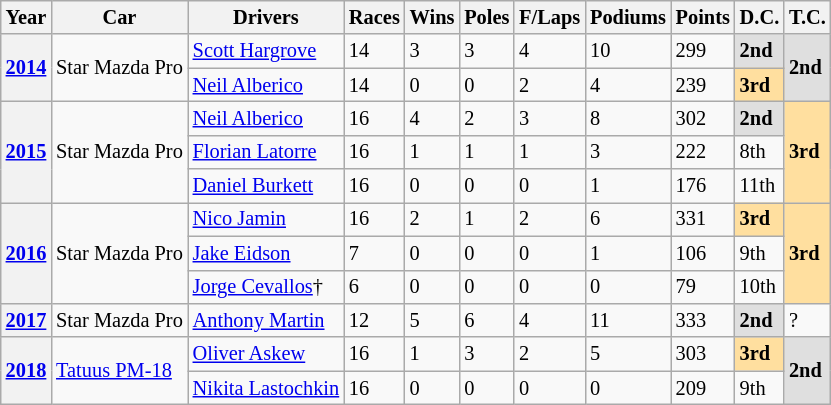<table class="wikitable" style="font-size:85%">
<tr valign="top">
<th>Year</th>
<th>Car</th>
<th>Drivers</th>
<th>Races</th>
<th>Wins</th>
<th>Poles</th>
<th>F/Laps</th>
<th>Podiums</th>
<th>Points</th>
<th>D.C.</th>
<th>T.C.</th>
</tr>
<tr>
<th rowspan="2"><a href='#'>2014</a></th>
<td rowspan="2">Star Mazda Pro</td>
<td> <a href='#'>Scott Hargrove</a></td>
<td>14</td>
<td>3</td>
<td>3</td>
<td>4</td>
<td>10</td>
<td>299</td>
<td style="background:#DFDFDF;"><strong>2nd</strong></td>
<td rowspan="2" style="background:#DFDFDF;"><strong>2nd</strong></td>
</tr>
<tr>
<td> <a href='#'>Neil Alberico</a></td>
<td>14</td>
<td>0</td>
<td>0</td>
<td>2</td>
<td>4</td>
<td>239</td>
<td style="background:#FFDF9F;"><strong>3rd</strong></td>
</tr>
<tr>
<th rowspan="3"><a href='#'>2015</a></th>
<td rowspan="3">Star Mazda Pro</td>
<td> <a href='#'>Neil Alberico</a></td>
<td>16</td>
<td>4</td>
<td>2</td>
<td>3</td>
<td>8</td>
<td>302</td>
<td style="background:#DFDFDF;"><strong>2nd</strong></td>
<td rowspan="3" style="background:#FFDF9F;"><strong>3rd</strong></td>
</tr>
<tr>
<td> <a href='#'>Florian Latorre</a></td>
<td>16</td>
<td>1</td>
<td>1</td>
<td>1</td>
<td>3</td>
<td>222</td>
<td>8th</td>
</tr>
<tr>
<td> <a href='#'>Daniel Burkett</a></td>
<td>16</td>
<td>0</td>
<td>0</td>
<td>0</td>
<td>1</td>
<td>176</td>
<td>11th</td>
</tr>
<tr>
<th rowspan="3"><a href='#'>2016</a></th>
<td rowspan="3">Star Mazda Pro</td>
<td> <a href='#'>Nico Jamin</a></td>
<td>16</td>
<td>2</td>
<td>1</td>
<td>2</td>
<td>6</td>
<td>331</td>
<td style="background:#FFDF9F;"><strong>3rd</strong></td>
<td rowspan="3" style="background:#FFDF9F;"><strong>3rd</strong></td>
</tr>
<tr>
<td> <a href='#'>Jake Eidson</a></td>
<td>7</td>
<td>0</td>
<td>0</td>
<td>0</td>
<td>1</td>
<td>106</td>
<td>9th</td>
</tr>
<tr>
<td> <a href='#'>Jorge Cevallos</a>†</td>
<td>6</td>
<td>0</td>
<td>0</td>
<td>0</td>
<td>0</td>
<td>79</td>
<td>10th</td>
</tr>
<tr>
<th><a href='#'>2017</a></th>
<td>Star Mazda Pro</td>
<td> <a href='#'>Anthony Martin</a></td>
<td>12</td>
<td>5</td>
<td>6</td>
<td>4</td>
<td>11</td>
<td>333</td>
<td style="background:#DFDFDF;"><strong>2nd</strong></td>
<td>?</td>
</tr>
<tr>
<th rowspan="2"><a href='#'>2018</a></th>
<td rowspan="2"><a href='#'>Tatuus PM-18</a></td>
<td> <a href='#'>Oliver Askew</a></td>
<td>16</td>
<td>1</td>
<td>3</td>
<td>2</td>
<td>5</td>
<td>303</td>
<td style="background:#FFDF9F;"><strong>3rd</strong></td>
<td rowspan="2" style="background:#DFDFDF;"><strong>2nd</strong></td>
</tr>
<tr>
<td> <a href='#'>Nikita Lastochkin</a></td>
<td>16</td>
<td>0</td>
<td>0</td>
<td>0</td>
<td>0</td>
<td>209</td>
<td>9th</td>
</tr>
</table>
